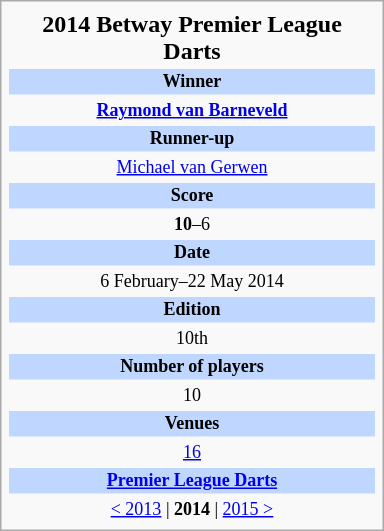<table class="infobox darts" style="width: 16em; text-align: center;">
<tr>
<th style="font-size: 16px;">2014 Betway Premier League Darts</th>
</tr>
<tr>
<td style="font-size: 12px; background: #BFD7FF;"><strong>Winner</strong></td>
</tr>
<tr>
<td style="font-size: 12px;"> <strong><a href='#'>Raymond van Barneveld</a></strong></td>
</tr>
<tr>
<td style="font-size: 12px; background: #BFD7FF;"><strong>Runner-up</strong></td>
</tr>
<tr>
<td style="font-size: 12px;"> <a href='#'>Michael van Gerwen</a></td>
</tr>
<tr>
<td style="font-size: 12px; background: #BFD7FF;"><strong>Score</strong></td>
</tr>
<tr>
<td style="font-size: 12px;"><strong>10</strong>–6</td>
</tr>
<tr>
<td style="font-size: 12px; background: #BFD7FF;"><strong>Date</strong></td>
</tr>
<tr>
<td style="font-size: 12px;">6 February–22 May 2014</td>
</tr>
<tr>
<td style="font-size: 12px; background: #BFD7FF;"><strong>Edition</strong></td>
</tr>
<tr>
<td style="font-size: 12px;">10th</td>
</tr>
<tr>
<td style="font-size: 12px; background: #BFD7FF;"><strong>Number of players</strong></td>
</tr>
<tr>
<td style="font-size: 12px;">10</td>
</tr>
<tr>
<td style="font-size: 12px; background: #BFD7FF;"><strong>Venues</strong></td>
</tr>
<tr>
<td style="font-size: 12px;"><a href='#'>16</a></td>
</tr>
<tr>
<td style="font-size: 12px; background: #BFD7FF;"><strong><a href='#'>Premier League Darts</a></strong></td>
</tr>
<tr>
<td style="font-size: 12px;"><a href='#'>< 2013</a> | <strong>2014</strong> | <a href='#'>2015 ></a></td>
</tr>
</table>
